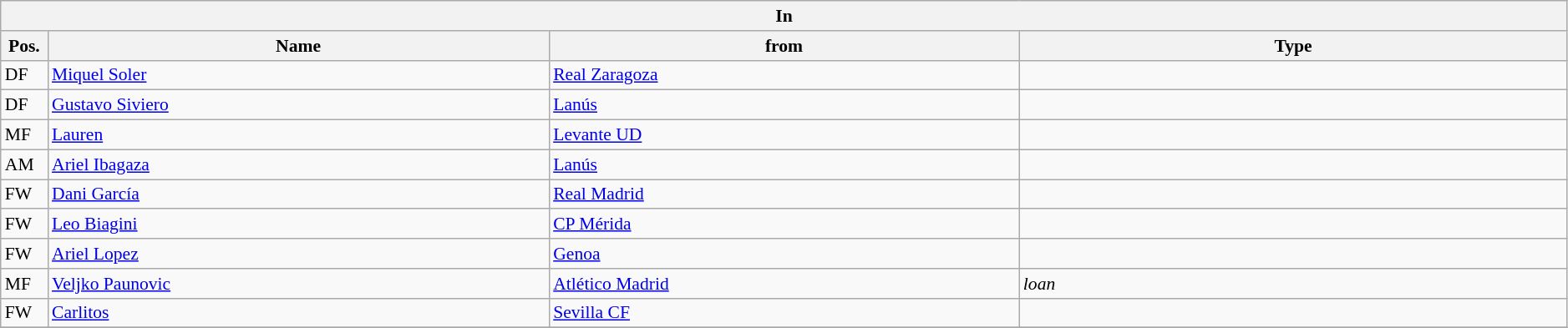<table class="wikitable" style="font-size:90%;width:99%;">
<tr>
<th colspan="4">In</th>
</tr>
<tr>
<th width=3%>Pos.</th>
<th width=32%>Name</th>
<th width=30%>from</th>
<th width=35%>Type</th>
</tr>
<tr>
<td>DF</td>
<td><a href='#'>Miquel Soler</a></td>
<td><a href='#'>Real Zaragoza</a></td>
<td></td>
</tr>
<tr>
<td>DF</td>
<td><a href='#'>Gustavo Siviero</a></td>
<td><a href='#'>Lanús</a></td>
<td></td>
</tr>
<tr>
<td>MF</td>
<td><a href='#'>Lauren</a></td>
<td><a href='#'>Levante UD</a></td>
<td></td>
</tr>
<tr>
<td>AM</td>
<td><a href='#'>Ariel Ibagaza</a></td>
<td><a href='#'>Lanús</a></td>
<td></td>
</tr>
<tr>
<td>FW</td>
<td><a href='#'>Dani García</a></td>
<td><a href='#'>Real Madrid</a></td>
<td></td>
</tr>
<tr>
<td>FW</td>
<td><a href='#'>Leo Biagini</a></td>
<td><a href='#'>CP Mérida</a></td>
<td></td>
</tr>
<tr>
<td>FW</td>
<td><a href='#'>Ariel Lopez</a></td>
<td><a href='#'>Genoa</a></td>
<td></td>
</tr>
<tr>
<td>MF</td>
<td><a href='#'>Veljko Paunovic</a></td>
<td><a href='#'>Atlético Madrid</a></td>
<td><em>loan</em></td>
</tr>
<tr>
<td>FW</td>
<td><a href='#'>Carlitos</a></td>
<td><a href='#'>Sevilla CF</a></td>
<td></td>
</tr>
<tr>
</tr>
</table>
